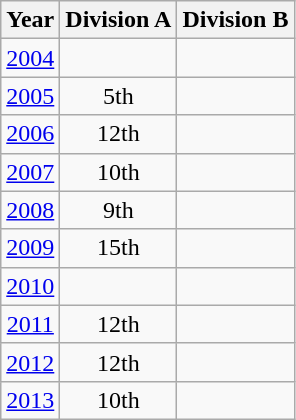<table class="wikitable" style="text-align:center">
<tr>
<th>Year</th>
<th>Division A</th>
<th>Division B</th>
</tr>
<tr>
<td><a href='#'>2004</a></td>
<td></td>
<td></td>
</tr>
<tr>
<td><a href='#'>2005</a></td>
<td>5th</td>
<td></td>
</tr>
<tr>
<td><a href='#'>2006</a></td>
<td>12th</td>
<td></td>
</tr>
<tr>
<td><a href='#'>2007</a></td>
<td>10th</td>
<td></td>
</tr>
<tr>
<td><a href='#'>2008</a></td>
<td>9th</td>
<td></td>
</tr>
<tr>
<td><a href='#'>2009</a></td>
<td>15th</td>
<td></td>
</tr>
<tr>
<td><a href='#'>2010</a></td>
<td></td>
<td></td>
</tr>
<tr>
<td><a href='#'>2011</a></td>
<td>12th</td>
<td></td>
</tr>
<tr>
<td><a href='#'>2012</a></td>
<td>12th</td>
<td></td>
</tr>
<tr>
<td><a href='#'>2013</a></td>
<td>10th</td>
<td></td>
</tr>
</table>
